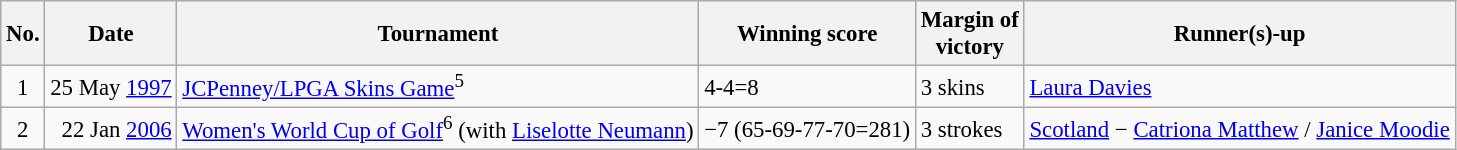<table class="wikitable" style="font-size:95%;">
<tr>
<th>No.</th>
<th>Date</th>
<th>Tournament</th>
<th>Winning score</th>
<th>Margin of<br>victory</th>
<th>Runner(s)-up</th>
</tr>
<tr>
<td align=center>1</td>
<td align=right>25 May <a href='#'>1997</a></td>
<td><a href='#'>JCPenney/LPGA Skins Game</a><sup>5</sup></td>
<td>4-4=8</td>
<td>3 skins</td>
<td> <a href='#'>Laura Davies</a></td>
</tr>
<tr>
<td align=center>2</td>
<td align=right>22 Jan <a href='#'>2006</a></td>
<td><a href='#'>Women's World Cup of Golf</a><sup>6</sup> (with  <a href='#'>Liselotte Neumann</a>)</td>
<td>−7 (65-69-77-70=281)</td>
<td>3 strokes</td>
<td> <a href='#'>Scotland</a> − <a href='#'>Catriona Matthew</a> / <a href='#'>Janice Moodie</a></td>
</tr>
</table>
